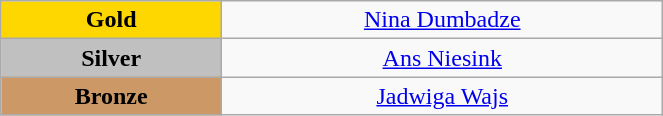<table class="wikitable" style="text-align:center; " width="35%">
<tr>
<td bgcolor="gold"><strong>Gold</strong></td>
<td><a href='#'>Nina Dumbadze</a><br>  <small><em></em></small></td>
</tr>
<tr>
<td bgcolor="silver"><strong>Silver</strong></td>
<td><a href='#'>Ans Niesink</a><br>  <small><em></em></small></td>
</tr>
<tr>
<td bgcolor="CC9966"><strong>Bronze</strong></td>
<td><a href='#'>Jadwiga Wajs</a><br>  <small><em></em></small></td>
</tr>
</table>
